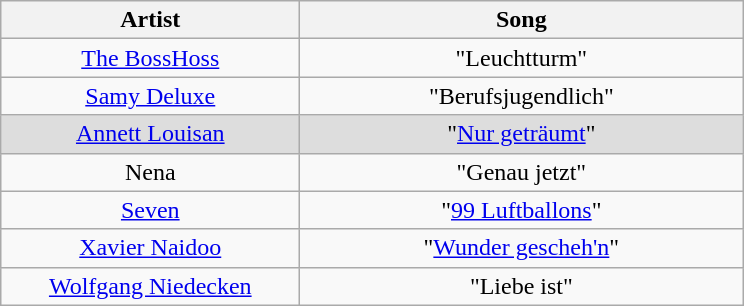<table class="wikitable plainrowheaders" style="text-align:center;" border="1">
<tr>
<th scope="col" rowspan="1" style="width:12em;">Artist</th>
<th scope="col" rowspan="1" style="width:18em;">Song</th>
</tr>
<tr>
<td scope="row"><a href='#'>The BossHoss</a></td>
<td>"Leuchtturm"</td>
</tr>
<tr>
<td scope="row"><a href='#'>Samy Deluxe</a></td>
<td>"Berufsjugendlich"</td>
</tr>
<tr style="background:#ddd;">
<td scope="row"><a href='#'>Annett Louisan</a></td>
<td>"<a href='#'>Nur geträumt</a>"</td>
</tr>
<tr>
<td scope="row">Nena</td>
<td>"Genau jetzt"</td>
</tr>
<tr>
<td scope="row"><a href='#'>Seven</a></td>
<td>"<a href='#'>99 Luftballons</a>"</td>
</tr>
<tr>
<td scope="row"><a href='#'>Xavier Naidoo</a></td>
<td>"<a href='#'>Wunder gescheh'n</a>"</td>
</tr>
<tr>
<td scope="row"><a href='#'>Wolfgang Niedecken</a></td>
<td>"Liebe ist"</td>
</tr>
</table>
